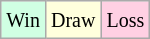<table class="wikitable">
<tr>
<td style="background:#d0ffe3;"><small>Win</small></td>
<td style="background:#ffd;"><small>Draw</small></td>
<td style="background:#ffd0e3;"><small>Loss</small></td>
</tr>
</table>
